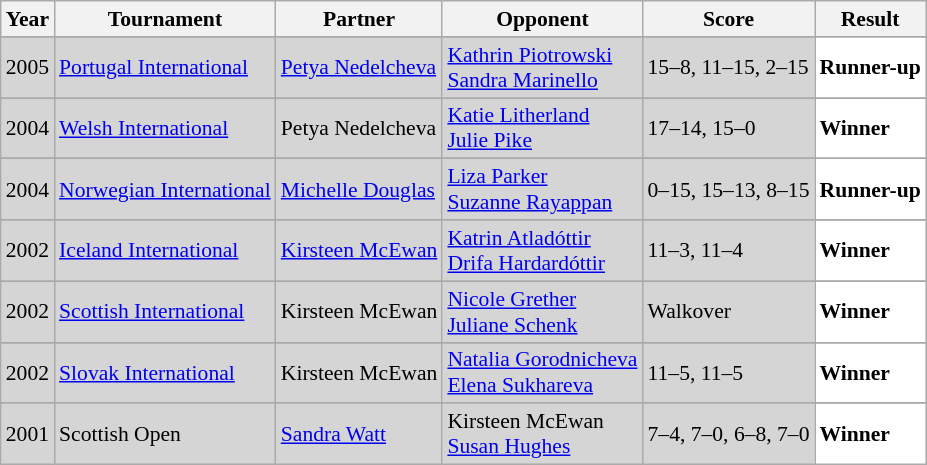<table class="sortable wikitable" style="font-size:90%;">
<tr>
<th>Year</th>
<th>Tournament</th>
<th>Partner</th>
<th>Opponent</th>
<th>Score</th>
<th>Result</th>
</tr>
<tr>
</tr>
<tr style="background:#D5D5D5">
<td align="center">2005</td>
<td align="left"><a href='#'>Portugal International</a></td>
<td align="left"> <a href='#'>Petya Nedelcheva</a></td>
<td align="left"> <a href='#'>Kathrin Piotrowski</a><br> <a href='#'>Sandra Marinello</a></td>
<td align="left">15–8, 11–15, 2–15</td>
<td style="text-align:left; background:white"> <strong>Runner-up</strong></td>
</tr>
<tr>
</tr>
<tr style="background:#D5D5D5">
<td align="center">2004</td>
<td align="left"><a href='#'>Welsh International</a></td>
<td align="left"> Petya Nedelcheva</td>
<td align="left"> <a href='#'>Katie Litherland</a><br> <a href='#'>Julie Pike</a></td>
<td align="left">17–14, 15–0</td>
<td style="text-align:left; background:white"> <strong>Winner</strong></td>
</tr>
<tr>
</tr>
<tr style="background:#D5D5D5">
<td align="center">2004</td>
<td align="left"><a href='#'>Norwegian International</a></td>
<td align="left"> <a href='#'>Michelle Douglas</a></td>
<td align="left"> <a href='#'>Liza Parker</a> <br>  <a href='#'>Suzanne Rayappan</a></td>
<td align="left">0–15, 15–13, 8–15</td>
<td style="text-align:left; background:white"> <strong>Runner-up</strong></td>
</tr>
<tr>
</tr>
<tr style="background:#D5D5D5">
<td align="center">2002</td>
<td align="left"><a href='#'>Iceland International</a></td>
<td align="left"> <a href='#'>Kirsteen McEwan</a></td>
<td align="left"> <a href='#'>Katrin Atladóttir</a> <br>  <a href='#'>Drifa Hardardóttir</a></td>
<td align="left">11–3, 11–4</td>
<td style="text-align:left; background:white"> <strong>Winner</strong></td>
</tr>
<tr>
</tr>
<tr style="background:#D5D5D5">
<td align="center">2002</td>
<td align="left"><a href='#'>Scottish International</a></td>
<td align="left"> Kirsteen McEwan</td>
<td align="left"> <a href='#'>Nicole Grether</a> <br>  <a href='#'>Juliane Schenk</a></td>
<td align="left">Walkover</td>
<td style="text-align:left; background:white"> <strong>Winner</strong></td>
</tr>
<tr>
</tr>
<tr style="background:#D5D5D5">
<td align="center">2002</td>
<td align="left"><a href='#'>Slovak International</a></td>
<td align="left"> Kirsteen McEwan</td>
<td align="left"> <a href='#'>Natalia Gorodnicheva</a> <br>  <a href='#'>Elena Sukhareva</a></td>
<td align="left">11–5, 11–5</td>
<td style="text-align:left; background:white"> <strong>Winner</strong></td>
</tr>
<tr>
</tr>
<tr style="background:#D5D5D5">
<td align="center">2001</td>
<td align="left">Scottish Open</td>
<td align="left"> <a href='#'>Sandra Watt</a></td>
<td align="left"> Kirsteen McEwan <br>  <a href='#'>Susan Hughes</a></td>
<td align="left">7–4, 7–0, 6–8, 7–0</td>
<td style="text-align:left; background:white"> <strong>Winner</strong></td>
</tr>
</table>
